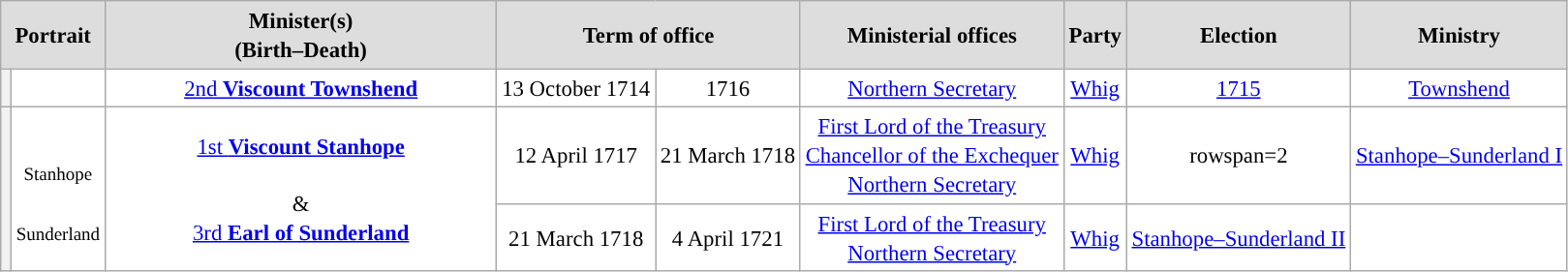<table class="wikitable" style="background:white; text-align:center; font-size:95%; line-height:130%">
<tr>
<th style="background:#ddd" colspan=2>Portrait</th>
<th style="background:#ddd" width=25%>Minister(s)<br>(Birth–Death)</th>
<th style="background:#ddd" colspan=2>Term of office</th>
<th style="background:#ddd">Ministerial offices</th>
<th style="background:#ddd">Party</th>
<th style="background:#ddd">Election</th>
<th style="background:#ddd">Ministry</th>
</tr>
<tr>
<th style="background-color: "></th>
<td></td>
<td><a href='#'>2nd <strong>Viscount Townshend</strong></a><br></td>
<td>13 October 1714</td>
<td>1716</td>
<td><a href='#'>Northern Secretary</a></td>
<td><a href='#'>Whig</a></td>
<td><a href='#'>1715</a></td>
<td><a href='#'>Townshend</a></td>
</tr>
<tr>
<th rowspan=2 style="background-color: "></th>
<td rowspan=2><br><small>Stanhope</small><br><br><small>Sunderland</small></td>
<td rowspan=2><a href='#'>1st <strong>Viscount Stanhope</strong></a><br><br>&<br><a href='#'>3rd <strong>Earl of Sunderland</strong></a><br></td>
<td>12 April 1717</td>
<td>21 March 1718</td>
<td><a href='#'>First Lord of the Treasury</a><br><a href='#'>Chancellor of the Exchequer</a><br><a href='#'>Northern Secretary</a></td>
<td><a href='#'>Whig</a></td>
<td>rowspan=2 </td>
<td><a href='#'>Stanhope–Sunderland I</a></td>
</tr>
<tr>
<td>21 March 1718</td>
<td>4 April 1721</td>
<td><a href='#'>First Lord of the Treasury</a><br><a href='#'>Northern Secretary</a></td>
<td><a href='#'>Whig</a></td>
<td><a href='#'>Stanhope–Sunderland II</a></td>
</tr>
</table>
